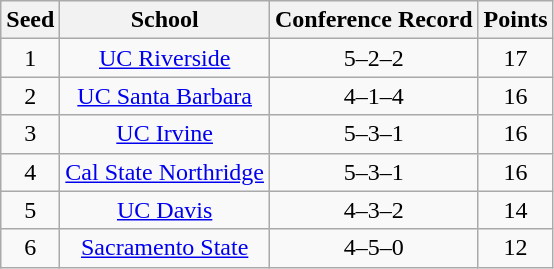<table class="wikitable" style="text-align:center">
<tr>
<th>Seed</th>
<th>School</th>
<th>Conference Record</th>
<th>Points</th>
</tr>
<tr>
<td>1</td>
<td><a href='#'>UC Riverside</a></td>
<td>5–2–2</td>
<td>17</td>
</tr>
<tr>
<td>2</td>
<td><a href='#'>UC Santa Barbara</a></td>
<td>4–1–4</td>
<td>16</td>
</tr>
<tr>
<td>3</td>
<td><a href='#'>UC Irvine</a></td>
<td>5–3–1</td>
<td>16</td>
</tr>
<tr>
<td>4</td>
<td><a href='#'>Cal State Northridge</a></td>
<td>5–3–1</td>
<td>16</td>
</tr>
<tr>
<td>5</td>
<td><a href='#'>UC Davis</a></td>
<td>4–3–2</td>
<td>14</td>
</tr>
<tr>
<td>6</td>
<td><a href='#'>Sacramento State</a></td>
<td>4–5–0</td>
<td>12</td>
</tr>
</table>
